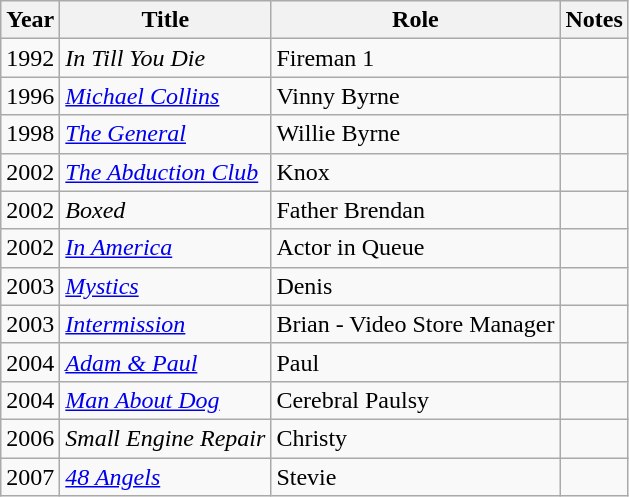<table class="wikitable">
<tr>
<th>Year</th>
<th>Title</th>
<th>Role</th>
<th>Notes</th>
</tr>
<tr>
<td>1992</td>
<td><em>In Till You Die</em></td>
<td>Fireman 1</td>
<td></td>
</tr>
<tr>
<td>1996</td>
<td><em><a href='#'>Michael Collins</a></em></td>
<td>Vinny Byrne</td>
<td></td>
</tr>
<tr>
<td>1998</td>
<td><em><a href='#'>The General</a></em></td>
<td>Willie Byrne</td>
<td></td>
</tr>
<tr>
<td>2002</td>
<td><em><a href='#'>The Abduction Club</a></em></td>
<td>Knox</td>
<td></td>
</tr>
<tr>
<td>2002</td>
<td><em>Boxed</em></td>
<td>Father Brendan</td>
<td></td>
</tr>
<tr>
<td>2002</td>
<td><em><a href='#'>In America</a></em></td>
<td>Actor in Queue</td>
<td></td>
</tr>
<tr>
<td>2003</td>
<td><em><a href='#'>Mystics</a></em></td>
<td>Denis</td>
<td></td>
</tr>
<tr>
<td>2003</td>
<td><em><a href='#'>Intermission</a></em></td>
<td>Brian - Video Store Manager</td>
<td></td>
</tr>
<tr>
<td>2004</td>
<td><em><a href='#'>Adam & Paul</a></em></td>
<td>Paul</td>
<td></td>
</tr>
<tr>
<td>2004</td>
<td><em><a href='#'>Man About Dog</a></em></td>
<td>Cerebral Paulsy</td>
<td></td>
</tr>
<tr>
<td>2006</td>
<td><em>Small Engine Repair</em></td>
<td>Christy</td>
<td></td>
</tr>
<tr>
<td>2007</td>
<td><em><a href='#'>48 Angels</a></em></td>
<td>Stevie</td>
<td></td>
</tr>
</table>
